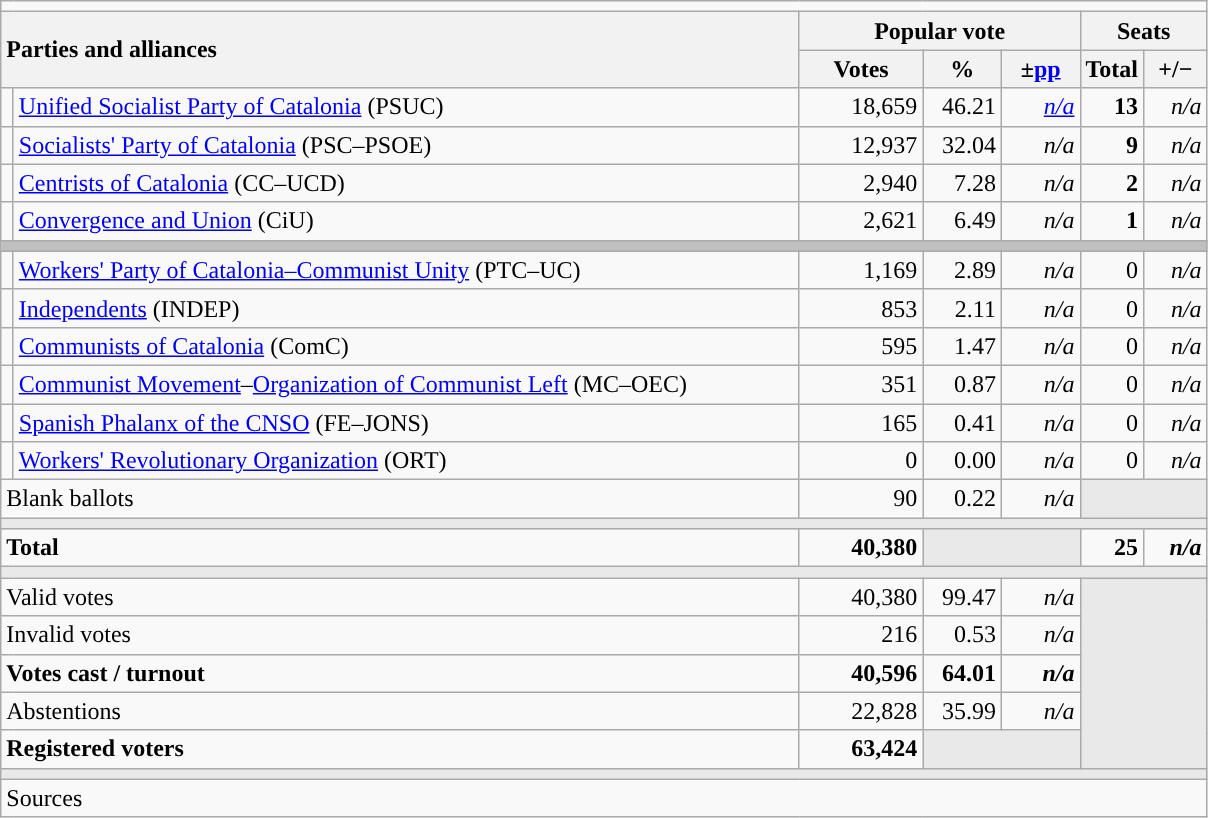<table class="wikitable" style="text-align:right;">
<tr>
<td colspan="7"></td>
</tr>
<tr>
<th style="text-align:left;" rowspan="2" colspan="2" width="525">Parties and alliances</th>
<th colspan="3">Popular vote</th>
<th colspan="2">Seats</th>
</tr>
<tr>
<th width="75">Votes</th>
<th width="45">%</th>
<th width="45">±<a href='#'>pp</a></th>
<th width="35">Total</th>
<th width="35">+/−</th>
</tr>
<tr>
<td width="1" style="color:inherit;background:"></td>
<td align="left"><a href='#'>Unified Socialist Party of Catalonia</a> (PSUC)</td>
<td>18,659</td>
<td>46.21</td>
<td><em><a href='#'>n/a</a></em></td>
<td><strong>13</strong></td>
<td><em>n/a</em></td>
</tr>
<tr>
<td style="color:inherit;background:"></td>
<td align="left"><a href='#'>Socialists' Party of Catalonia</a> (PSC–PSOE)</td>
<td>12,937</td>
<td>32.04</td>
<td><em>n/a</em></td>
<td><strong>9</strong></td>
<td><em>n/a</em></td>
</tr>
<tr>
<td style="color:inherit;background:"></td>
<td align="left"><a href='#'>Centrists of Catalonia</a> (CC–UCD)</td>
<td>2,940</td>
<td>7.28</td>
<td><em>n/a</em></td>
<td><strong>2</strong></td>
<td><em>n/a</em></td>
</tr>
<tr>
<td style="color:inherit;background:"></td>
<td align="left"><a href='#'>Convergence and Union</a> (CiU)</td>
<td>2,621</td>
<td>6.49</td>
<td><em>n/a</em></td>
<td><strong>1</strong></td>
<td><em>n/a</em></td>
</tr>
<tr>
<td colspan="7" style="color:inherit;background:#C0C0C0"></td>
</tr>
<tr>
<td style="color:inherit;background:"></td>
<td align="left"><a href='#'>Workers' Party of Catalonia–Communist Unity</a> (PTC–UC)</td>
<td>1,169</td>
<td>2.89</td>
<td><em>n/a</em></td>
<td>0</td>
<td><em>n/a</em></td>
</tr>
<tr>
<td style="color:inherit;background:"></td>
<td align="left"><a href='#'>Independents</a> (INDEP)</td>
<td>853</td>
<td>2.11</td>
<td><em>n/a</em></td>
<td>0</td>
<td><em>n/a</em></td>
</tr>
<tr>
<td style="color:inherit;background:"></td>
<td align="left"><a href='#'>Communists of Catalonia</a> (ComC)</td>
<td>595</td>
<td>1.47</td>
<td><em>n/a</em></td>
<td>0</td>
<td><em>n/a</em></td>
</tr>
<tr>
<td style="color:inherit;background:"></td>
<td align="left"><a href='#'>Communist Movement</a>–<a href='#'>Organization of Communist Left</a> (MC–OEC)</td>
<td>351</td>
<td>0.87</td>
<td><em>n/a</em></td>
<td>0</td>
<td><em>n/a</em></td>
</tr>
<tr>
<td style="color:inherit;background:"></td>
<td align="left"><a href='#'>Spanish Phalanx of the CNSO</a> (FE–JONS)</td>
<td>165</td>
<td>0.41</td>
<td><em>n/a</em></td>
<td>0</td>
<td><em>n/a</em></td>
</tr>
<tr>
<td style="color:inherit;background:"></td>
<td align="left"><a href='#'>Workers' Revolutionary Organization</a> (ORT)</td>
<td>0</td>
<td>0.00</td>
<td><em>n/a</em></td>
<td>0</td>
<td><em>n/a</em></td>
</tr>
<tr>
<td align="left" colspan="2">Blank ballots</td>
<td>90</td>
<td>0.22</td>
<td><em>n/a</em></td>
<td style="color:inherit;background:#E9E9E9" colspan="2"></td>
</tr>
<tr>
<td colspan="7" style="color:inherit;background:#E9E9E9"></td>
</tr>
<tr style="font-weight:bold;">
<td align="left" colspan="2">Total</td>
<td>40,380</td>
<td bgcolor="#E9E9E9" colspan="2"></td>
<td>25</td>
<td><em>n/a</em></td>
</tr>
<tr>
<td colspan="7" style="color:inherit;background:#E9E9E9"></td>
</tr>
<tr>
<td align="left" colspan="2">Valid votes</td>
<td>40,380</td>
<td>99.47</td>
<td><em>n/a</em></td>
<td bgcolor="#E9E9E9" colspan="2" rowspan="5"></td>
</tr>
<tr>
<td align="left" colspan="2">Invalid votes</td>
<td>216</td>
<td>0.53</td>
<td><em>n/a</em></td>
</tr>
<tr style="font-weight:bold;">
<td align="left" colspan="2">Votes cast / turnout</td>
<td>40,596</td>
<td>64.01</td>
<td><em>n/a</em></td>
</tr>
<tr>
<td align="left" colspan="2">Abstentions</td>
<td>22,828</td>
<td>35.99</td>
<td><em>n/a</em></td>
</tr>
<tr style="font-weight:bold;">
<td align="left" colspan="2">Registered voters</td>
<td>63,424</td>
<td bgcolor="#E9E9E9" colspan="2"></td>
</tr>
<tr>
<td colspan="7" style="color:inherit;background:#E9E9E9"></td>
</tr>
<tr>
<td align="left" colspan="7">Sources</td>
</tr>
</table>
